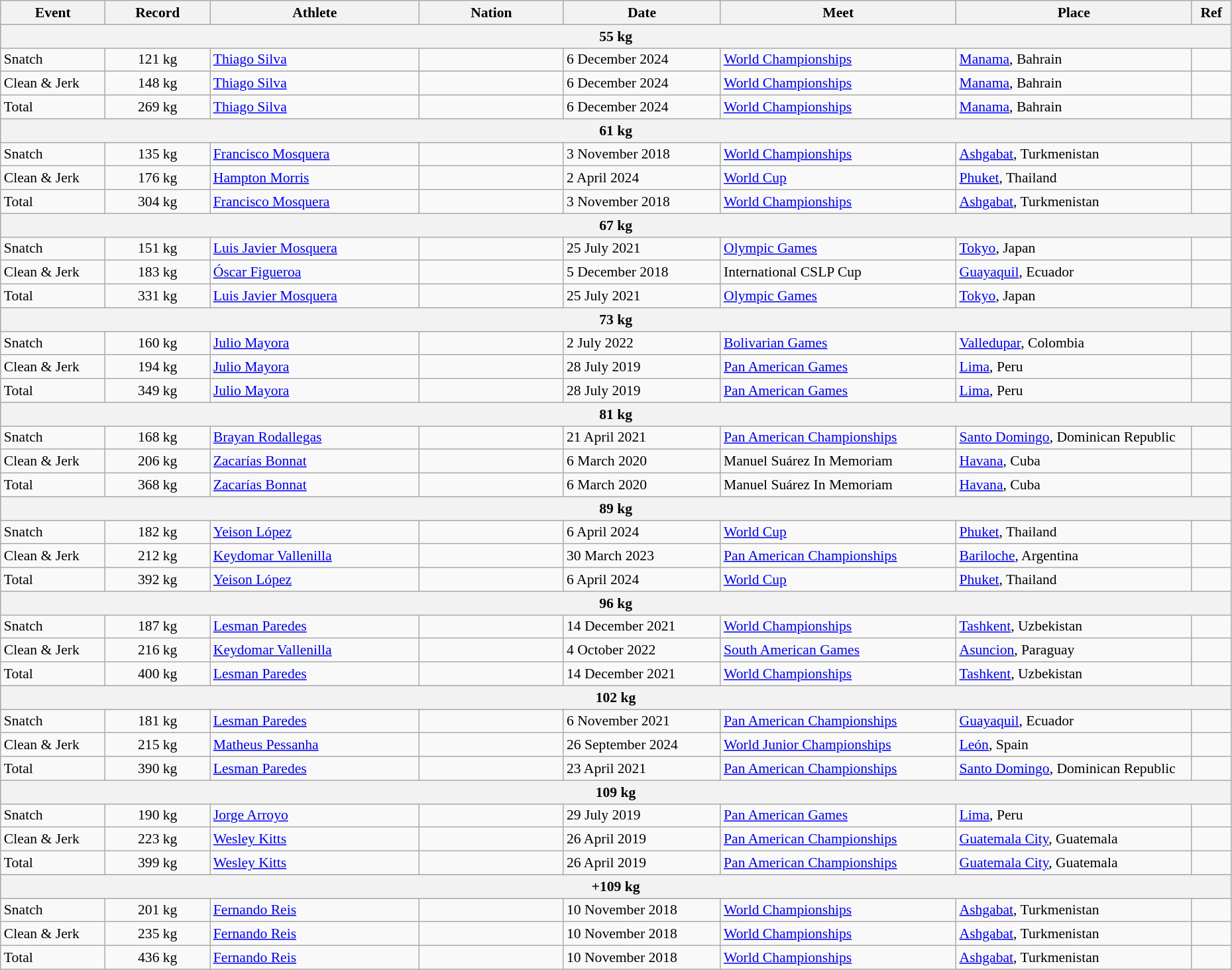<table class="wikitable" style="font-size:90%; width: 98%;">
<tr>
<th width=8%>Event</th>
<th width=8%>Record</th>
<th width=16%>Athlete</th>
<th width=11%>Nation</th>
<th width=12%>Date</th>
<th width=18%>Meet</th>
<th width=18%>Place</th>
<th width=3%>Ref</th>
</tr>
<tr bgcolor="#DDDDDD">
<th colspan=8>55 kg</th>
</tr>
<tr>
<td>Snatch</td>
<td align="center">121 kg</td>
<td><a href='#'>Thiago Silva</a></td>
<td></td>
<td>6 December 2024</td>
<td><a href='#'>World Championships</a></td>
<td><a href='#'>Manama</a>, Bahrain</td>
<td></td>
</tr>
<tr>
<td>Clean & Jerk</td>
<td align="center">148 kg</td>
<td><a href='#'>Thiago Silva</a></td>
<td></td>
<td>6 December 2024</td>
<td><a href='#'>World Championships</a></td>
<td><a href='#'>Manama</a>, Bahrain</td>
<td></td>
</tr>
<tr>
<td>Total</td>
<td align="center">269 kg</td>
<td><a href='#'>Thiago Silva</a></td>
<td></td>
<td>6 December 2024</td>
<td><a href='#'>World Championships</a></td>
<td><a href='#'>Manama</a>, Bahrain</td>
<td></td>
</tr>
<tr bgcolor="#DDDDDD">
<th colspan=8>61 kg</th>
</tr>
<tr>
<td>Snatch</td>
<td align="center">135 kg</td>
<td><a href='#'>Francisco Mosquera</a></td>
<td></td>
<td>3 November 2018</td>
<td><a href='#'>World Championships</a></td>
<td><a href='#'>Ashgabat</a>, Turkmenistan</td>
<td></td>
</tr>
<tr>
<td>Clean & Jerk</td>
<td align="center">176 kg</td>
<td><a href='#'>Hampton Morris</a></td>
<td></td>
<td>2 April 2024</td>
<td><a href='#'>World Cup</a></td>
<td><a href='#'>Phuket</a>, Thailand</td>
<td></td>
</tr>
<tr>
<td>Total</td>
<td align="center">304 kg</td>
<td><a href='#'>Francisco Mosquera</a></td>
<td></td>
<td>3 November 2018</td>
<td><a href='#'>World Championships</a></td>
<td><a href='#'>Ashgabat</a>, Turkmenistan</td>
<td></td>
</tr>
<tr bgcolor="#DDDDDD">
<th colspan=8>67 kg</th>
</tr>
<tr>
<td>Snatch</td>
<td align="center">151 kg</td>
<td><a href='#'>Luis Javier Mosquera</a></td>
<td></td>
<td>25 July 2021</td>
<td><a href='#'>Olympic Games</a></td>
<td><a href='#'>Tokyo</a>, Japan</td>
<td></td>
</tr>
<tr>
<td>Clean & Jerk</td>
<td align="center">183 kg</td>
<td><a href='#'>Óscar Figueroa</a></td>
<td></td>
<td>5 December 2018</td>
<td>International CSLP Cup</td>
<td><a href='#'>Guayaquil</a>, Ecuador</td>
<td></td>
</tr>
<tr>
<td>Total</td>
<td align="center">331 kg</td>
<td><a href='#'>Luis Javier Mosquera</a></td>
<td></td>
<td>25 July 2021</td>
<td><a href='#'>Olympic Games</a></td>
<td><a href='#'>Tokyo</a>, Japan</td>
<td></td>
</tr>
<tr bgcolor="#DDDDDD">
<th colspan=8>73 kg</th>
</tr>
<tr>
<td>Snatch</td>
<td align="center">160 kg</td>
<td><a href='#'>Julio Mayora</a></td>
<td></td>
<td>2 July 2022</td>
<td><a href='#'>Bolivarian Games</a></td>
<td><a href='#'>Valledupar</a>, Colombia</td>
<td></td>
</tr>
<tr>
<td>Clean & Jerk</td>
<td align="center">194 kg</td>
<td><a href='#'>Julio Mayora</a></td>
<td></td>
<td>28 July 2019</td>
<td><a href='#'>Pan American Games</a></td>
<td><a href='#'>Lima</a>, Peru</td>
<td></td>
</tr>
<tr>
<td>Total</td>
<td align="center">349 kg</td>
<td><a href='#'>Julio Mayora</a></td>
<td></td>
<td>28 July 2019</td>
<td><a href='#'>Pan American Games</a></td>
<td><a href='#'>Lima</a>, Peru</td>
<td></td>
</tr>
<tr bgcolor="#DDDDDD">
<th colspan=8>81 kg</th>
</tr>
<tr>
<td>Snatch</td>
<td align="center">168 kg</td>
<td><a href='#'>Brayan Rodallegas</a></td>
<td></td>
<td>21 April 2021</td>
<td><a href='#'>Pan American Championships</a></td>
<td><a href='#'>Santo Domingo</a>, Dominican Republic</td>
<td></td>
</tr>
<tr>
<td>Clean & Jerk</td>
<td align="center">206 kg</td>
<td><a href='#'>Zacarías Bonnat</a></td>
<td></td>
<td>6 March 2020</td>
<td>Manuel Suárez In Memoriam</td>
<td><a href='#'>Havana</a>, Cuba</td>
<td></td>
</tr>
<tr>
<td>Total</td>
<td align="center">368 kg</td>
<td><a href='#'>Zacarías Bonnat</a></td>
<td></td>
<td>6 March 2020</td>
<td>Manuel Suárez In Memoriam</td>
<td><a href='#'>Havana</a>, Cuba</td>
<td></td>
</tr>
<tr bgcolor="#DDDDDD">
<th colspan=8>89 kg</th>
</tr>
<tr>
<td>Snatch</td>
<td align="center">182 kg</td>
<td><a href='#'>Yeison López</a></td>
<td></td>
<td>6 April 2024</td>
<td><a href='#'>World Cup</a></td>
<td><a href='#'>Phuket</a>, Thailand</td>
<td></td>
</tr>
<tr>
<td>Clean & Jerk</td>
<td align="center">212 kg</td>
<td><a href='#'>Keydomar Vallenilla</a></td>
<td></td>
<td>30 March 2023</td>
<td><a href='#'>Pan American Championships</a></td>
<td><a href='#'>Bariloche</a>, Argentina</td>
<td></td>
</tr>
<tr>
<td>Total</td>
<td align="center">392 kg</td>
<td><a href='#'>Yeison López</a></td>
<td></td>
<td>6 April 2024</td>
<td><a href='#'>World Cup</a></td>
<td><a href='#'>Phuket</a>, Thailand</td>
<td></td>
</tr>
<tr bgcolor="#DDDDDD">
<th colspan=8>96 kg</th>
</tr>
<tr>
<td>Snatch</td>
<td align="center">187 kg</td>
<td><a href='#'>Lesman Paredes</a></td>
<td></td>
<td>14 December 2021</td>
<td><a href='#'>World Championships</a></td>
<td><a href='#'>Tashkent</a>, Uzbekistan</td>
<td></td>
</tr>
<tr>
<td>Clean & Jerk</td>
<td align=center>216 kg</td>
<td><a href='#'>Keydomar Vallenilla</a></td>
<td></td>
<td>4 October 2022</td>
<td><a href='#'>South American Games</a></td>
<td><a href='#'>Asuncion</a>, Paraguay</td>
<td></td>
</tr>
<tr>
<td>Total</td>
<td align="center">400 kg</td>
<td><a href='#'>Lesman Paredes</a></td>
<td></td>
<td>14 December 2021</td>
<td><a href='#'>World Championships</a></td>
<td><a href='#'>Tashkent</a>, Uzbekistan</td>
<td></td>
</tr>
<tr bgcolor="#DDDDDD">
<th colspan=8>102 kg</th>
</tr>
<tr>
<td>Snatch</td>
<td align="center">181 kg</td>
<td><a href='#'>Lesman Paredes</a></td>
<td></td>
<td>6 November 2021</td>
<td><a href='#'>Pan American Championships</a></td>
<td><a href='#'>Guayaquil</a>, Ecuador</td>
<td></td>
</tr>
<tr>
<td>Clean & Jerk</td>
<td align="center">215 kg</td>
<td><a href='#'>Matheus Pessanha</a></td>
<td></td>
<td>26 September 2024</td>
<td><a href='#'>World Junior Championships</a></td>
<td><a href='#'>León</a>, Spain</td>
<td></td>
</tr>
<tr>
<td>Total</td>
<td align="center">390 kg</td>
<td><a href='#'>Lesman Paredes</a></td>
<td></td>
<td>23 April 2021</td>
<td><a href='#'>Pan American Championships</a></td>
<td><a href='#'>Santo Domingo</a>, Dominican Republic</td>
<td></td>
</tr>
<tr bgcolor="#DDDDDD">
<th colspan=8>109 kg</th>
</tr>
<tr>
<td>Snatch</td>
<td align="center">190 kg</td>
<td><a href='#'>Jorge Arroyo</a></td>
<td></td>
<td>29 July 2019</td>
<td><a href='#'>Pan American Games</a></td>
<td><a href='#'>Lima</a>, Peru</td>
<td></td>
</tr>
<tr>
<td>Clean & Jerk</td>
<td align="center">223 kg</td>
<td><a href='#'>Wesley Kitts</a></td>
<td></td>
<td>26 April 2019</td>
<td><a href='#'>Pan American Championships</a></td>
<td><a href='#'>Guatemala City</a>, Guatemala</td>
<td></td>
</tr>
<tr>
<td>Total</td>
<td align="center">399 kg</td>
<td><a href='#'>Wesley Kitts</a></td>
<td></td>
<td>26 April 2019</td>
<td><a href='#'>Pan American Championships</a></td>
<td><a href='#'>Guatemala City</a>, Guatemala</td>
<td></td>
</tr>
<tr bgcolor="#DDDDDD">
<th colspan=8>+109 kg</th>
</tr>
<tr>
<td>Snatch</td>
<td align="center">201 kg</td>
<td><a href='#'>Fernando Reis</a></td>
<td></td>
<td>10 November 2018</td>
<td><a href='#'>World Championships</a></td>
<td><a href='#'>Ashgabat</a>, Turkmenistan</td>
<td></td>
</tr>
<tr>
<td>Clean & Jerk</td>
<td align="center">235 kg</td>
<td><a href='#'>Fernando Reis</a></td>
<td></td>
<td>10 November 2018</td>
<td><a href='#'>World Championships</a></td>
<td><a href='#'>Ashgabat</a>, Turkmenistan</td>
<td></td>
</tr>
<tr>
<td>Total</td>
<td align="center">436 kg</td>
<td><a href='#'>Fernando Reis</a></td>
<td></td>
<td>10 November 2018</td>
<td><a href='#'>World Championships</a></td>
<td><a href='#'>Ashgabat</a>, Turkmenistan</td>
<td></td>
</tr>
</table>
